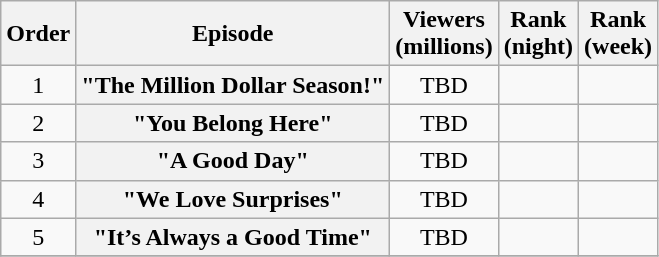<table class="wikitable plainrowheaders sortable" style="text-align:center;">
<tr>
<th scope="col">Order</th>
<th scope="col">Episode</th>
<th scope="col">Viewers<br>(millions)</th>
<th scope="col">Rank<br>(night)</th>
<th scope="col">Rank<br>(week)</th>
</tr>
<tr>
<td>1</td>
<th scope="row" align=left>"The Million Dollar Season!"</th>
<td>TBD</td>
<td></td>
<td></td>
</tr>
<tr>
<td>2</td>
<th scope="row" align=left>"You Belong Here"</th>
<td>TBD</td>
<td></td>
<td></td>
</tr>
<tr>
<td>3</td>
<th scope="row" align=left>"A Good Day"</th>
<td>TBD</td>
<td></td>
<td></td>
</tr>
<tr>
<td>4</td>
<th scope="row" align=left>"We Love Surprises"</th>
<td>TBD</td>
<td></td>
<td></td>
</tr>
<tr>
<td>5</td>
<th scope="row" align=left>"It’s Always a Good Time"</th>
<td>TBD</td>
<td></td>
<td></td>
</tr>
<tr>
</tr>
</table>
